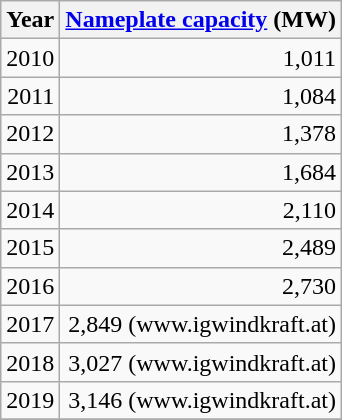<table style="text-align: right" class="wikitable">
<tr>
<th>Year</th>
<th><a href='#'>Nameplate capacity</a> (MW)</th>
</tr>
<tr>
<td>2010</td>
<td>1,011</td>
</tr>
<tr>
<td>2011</td>
<td>1,084</td>
</tr>
<tr>
<td>2012</td>
<td>1,378</td>
</tr>
<tr>
<td>2013</td>
<td>1,684</td>
</tr>
<tr>
<td>2014</td>
<td>2,110</td>
</tr>
<tr>
<td>2015</td>
<td>2,489</td>
</tr>
<tr>
<td>2016</td>
<td>2,730</td>
</tr>
<tr>
<td>2017</td>
<td>2,849 (www.igwindkraft.at)</td>
</tr>
<tr>
<td>2018</td>
<td>3,027 (www.igwindkraft.at)</td>
</tr>
<tr>
<td>2019</td>
<td>3,146 (www.igwindkraft.at)</td>
</tr>
<tr>
</tr>
</table>
